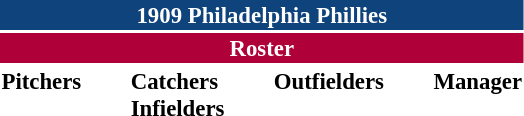<table class="toccolours" style="font-size: 95%;">
<tr>
<th colspan="10" style="background-color: #0f437c; color: white; text-align: center;">1909 Philadelphia Phillies</th>
</tr>
<tr>
<td colspan="10" style="background-color:#af0039; color: white; text-align: center;"><strong>Roster</strong></td>
</tr>
<tr>
<td valign="top"><strong>Pitchers</strong><br>









</td>
<td width="25px"></td>
<td valign="top"><strong>Catchers</strong><br>




<strong>Infielders</strong>






</td>
<td width="25px"></td>
<td valign="top"><strong>Outfielders</strong><br>




</td>
<td width="25px"></td>
<td valign="top"><strong>Manager</strong><br></td>
</tr>
</table>
